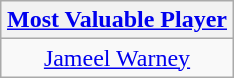<table class=wikitable style="text-align:center; margin:auto">
<tr>
<th><a href='#'>Most Valuable Player</a></th>
</tr>
<tr>
<td> <a href='#'>Jameel Warney</a></td>
</tr>
</table>
